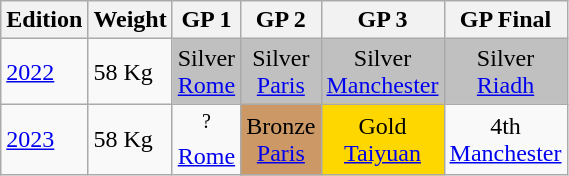<table class="wikitable sortable">
<tr>
<th>Edition</th>
<th>Weight</th>
<th>GP 1</th>
<th>GP 2</th>
<th>GP 3</th>
<th>GP Final</th>
</tr>
<tr>
<td><a href='#'>2022</a></td>
<td>58 Kg</td>
<td bgcolor="silver" align="center">Silver<br>  <a href='#'>Rome</a></td>
<td bgcolor="silver" align="center">Silver<br>  <a href='#'>Paris</a></td>
<td bgcolor="silver" align="center">Silver<br>  <a href='#'>Manchester</a></td>
<td bgcolor="silver" align="center">Silver<br>  <a href='#'>Riadh</a></td>
</tr>
<tr>
<td><a href='#'>2023</a></td>
<td>58 Kg</td>
<td align="center"><sup>?</sup><br>  <a href='#'>Rome</a></td>
<td bgcolor="cc9966" align="center">Bronze<br> <a href='#'>Paris</a></td>
<td bgcolor="Gold" align="center">Gold <br>  <a href='#'>Taiyuan</a></td>
<td align="center">4th<br>  <a href='#'>Manchester</a></td>
</tr>
</table>
